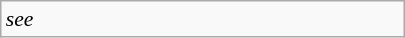<table class="wikitable floatright" style="font-size: 0.9em; width: 270px;">
<tr>
<td><em>see </em></td>
</tr>
</table>
